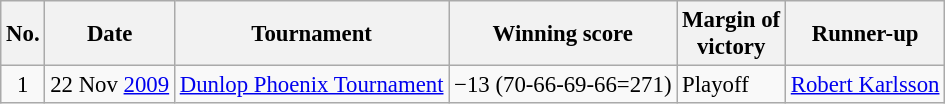<table class="wikitable" style="font-size:95%;">
<tr>
<th>No.</th>
<th>Date</th>
<th>Tournament</th>
<th>Winning score</th>
<th>Margin of<br>victory</th>
<th>Runner-up</th>
</tr>
<tr>
<td align=center>1</td>
<td align=right>22 Nov <a href='#'>2009</a></td>
<td><a href='#'>Dunlop Phoenix Tournament</a></td>
<td>−13 (70-66-69-66=271)</td>
<td>Playoff</td>
<td> <a href='#'>Robert Karlsson</a></td>
</tr>
</table>
